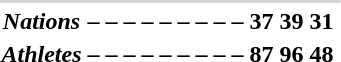<table>
<tr>
</tr>
<tr>
</tr>
<tr>
</tr>
<tr>
</tr>
<tr>
</tr>
<tr>
</tr>
<tr>
</tr>
<tr>
</tr>
<tr>
</tr>
<tr>
</tr>
<tr>
</tr>
<tr>
</tr>
<tr>
</tr>
<tr>
</tr>
<tr>
</tr>
<tr>
</tr>
<tr>
</tr>
<tr>
</tr>
<tr>
</tr>
<tr>
</tr>
<tr>
</tr>
<tr>
</tr>
<tr>
</tr>
<tr>
</tr>
<tr>
</tr>
<tr>
</tr>
<tr>
</tr>
<tr>
</tr>
<tr>
</tr>
<tr>
</tr>
<tr>
</tr>
<tr>
</tr>
<tr>
</tr>
<tr>
</tr>
<tr>
</tr>
<tr>
</tr>
<tr>
</tr>
<tr>
</tr>
<tr>
</tr>
<tr>
</tr>
<tr>
</tr>
<tr>
</tr>
<tr>
</tr>
<tr>
</tr>
<tr>
</tr>
<tr>
</tr>
<tr>
</tr>
<tr>
</tr>
<tr>
</tr>
<tr>
</tr>
<tr>
</tr>
<tr>
</tr>
<tr>
</tr>
<tr>
</tr>
<tr>
</tr>
<tr>
</tr>
<tr>
<td colspan=14 bgcolor=lightgray></td>
</tr>
<tr>
<th><em>Nations</em></th>
<th>–</th>
<th>–</th>
<th>–</th>
<th>–</th>
<th>–</th>
<th>–</th>
<th>–</th>
<th>–</th>
<th>–</th>
<th>37</th>
<th>39</th>
<th>31</th>
<th></th>
</tr>
<tr>
<th><em>Athletes</em></th>
<th>–</th>
<th>–</th>
<th>–</th>
<th>–</th>
<th>–</th>
<th>–</th>
<th>–</th>
<th>–</th>
<th>–</th>
<th>87</th>
<th>96</th>
<th>48</th>
<th></th>
</tr>
<tr>
</tr>
<tr>
</tr>
</table>
